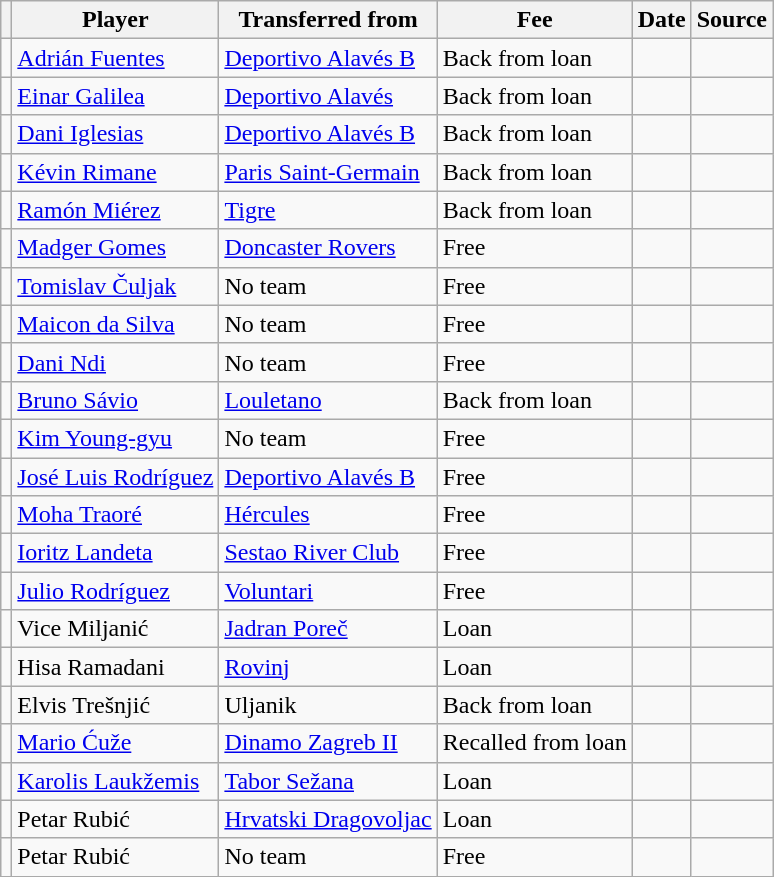<table class="wikitable plainrowheaders sortable">
<tr>
<th></th>
<th scope=col>Player</th>
<th>Transferred from</th>
<th scope=col>Fee</th>
<th scope=col>Date</th>
<th scope=col>Source</th>
</tr>
<tr>
<td align=center></td>
<td> <a href='#'>Adrián Fuentes</a></td>
<td> <a href='#'>Deportivo Alavés B</a></td>
<td>Back from loan</td>
<td></td>
<td></td>
</tr>
<tr>
<td align=center></td>
<td> <a href='#'>Einar Galilea</a></td>
<td> <a href='#'>Deportivo Alavés</a></td>
<td>Back from loan</td>
<td></td>
<td></td>
</tr>
<tr>
<td align=center></td>
<td> <a href='#'>Dani Iglesias</a></td>
<td> <a href='#'>Deportivo Alavés B</a></td>
<td>Back from loan</td>
<td></td>
<td></td>
</tr>
<tr>
<td align=center></td>
<td> <a href='#'>Kévin Rimane</a></td>
<td> <a href='#'>Paris Saint-Germain</a></td>
<td>Back from loan</td>
<td></td>
<td></td>
</tr>
<tr>
<td align=center></td>
<td> <a href='#'>Ramón Miérez</a></td>
<td> <a href='#'>Tigre</a></td>
<td>Back from loan</td>
<td></td>
<td></td>
</tr>
<tr>
<td align=center></td>
<td> <a href='#'>Madger Gomes</a></td>
<td> <a href='#'>Doncaster Rovers</a></td>
<td>Free</td>
<td></td>
<td></td>
</tr>
<tr>
<td align=center></td>
<td> <a href='#'>Tomislav Čuljak</a></td>
<td>No team</td>
<td>Free</td>
<td></td>
<td></td>
</tr>
<tr>
<td align=center></td>
<td> <a href='#'>Maicon da Silva</a></td>
<td>No team</td>
<td>Free</td>
<td></td>
<td></td>
</tr>
<tr>
<td align=center></td>
<td> <a href='#'>Dani Ndi</a></td>
<td>No team</td>
<td>Free</td>
<td></td>
<td></td>
</tr>
<tr>
<td align=center></td>
<td> <a href='#'>Bruno Sávio</a></td>
<td> <a href='#'>Louletano</a></td>
<td>Back from loan</td>
<td></td>
<td></td>
</tr>
<tr>
<td align=center></td>
<td> <a href='#'>Kim Young-gyu</a></td>
<td>No team</td>
<td>Free</td>
<td></td>
<td></td>
</tr>
<tr>
<td align=center></td>
<td> <a href='#'>José Luis Rodríguez</a></td>
<td> <a href='#'>Deportivo Alavés B</a></td>
<td>Free</td>
<td></td>
<td></td>
</tr>
<tr>
<td align=center></td>
<td> <a href='#'>Moha Traoré</a></td>
<td> <a href='#'>Hércules</a></td>
<td>Free</td>
<td></td>
<td></td>
</tr>
<tr>
<td align=center></td>
<td> <a href='#'>Ioritz Landeta</a></td>
<td> <a href='#'>Sestao River Club</a></td>
<td>Free</td>
<td></td>
<td></td>
</tr>
<tr>
<td align=center></td>
<td> <a href='#'>Julio Rodríguez</a></td>
<td> <a href='#'>Voluntari</a></td>
<td>Free</td>
<td></td>
<td></td>
</tr>
<tr>
<td align=center></td>
<td> Vice Miljanić</td>
<td> <a href='#'>Jadran Poreč</a></td>
<td>Loan</td>
<td></td>
<td></td>
</tr>
<tr>
<td align=center></td>
<td> Hisa Ramadani</td>
<td> <a href='#'>Rovinj</a></td>
<td>Loan</td>
<td></td>
<td></td>
</tr>
<tr>
<td align=center></td>
<td> Elvis Trešnjić</td>
<td> Uljanik</td>
<td>Back from loan</td>
<td></td>
<td></td>
</tr>
<tr>
<td align=center></td>
<td> <a href='#'>Mario Ćuže</a></td>
<td> <a href='#'>Dinamo Zagreb II</a></td>
<td>Recalled from loan</td>
<td></td>
<td></td>
</tr>
<tr>
<td align=center></td>
<td> <a href='#'>Karolis Laukžemis</a></td>
<td> <a href='#'>Tabor Sežana</a></td>
<td>Loan</td>
<td></td>
<td></td>
</tr>
<tr>
<td align=center></td>
<td> Petar Rubić</td>
<td> <a href='#'>Hrvatski Dragovoljac</a></td>
<td>Loan</td>
<td></td>
<td></td>
</tr>
<tr>
<td align=center></td>
<td> Petar Rubić</td>
<td>No team</td>
<td>Free</td>
<td></td>
<td></td>
</tr>
</table>
